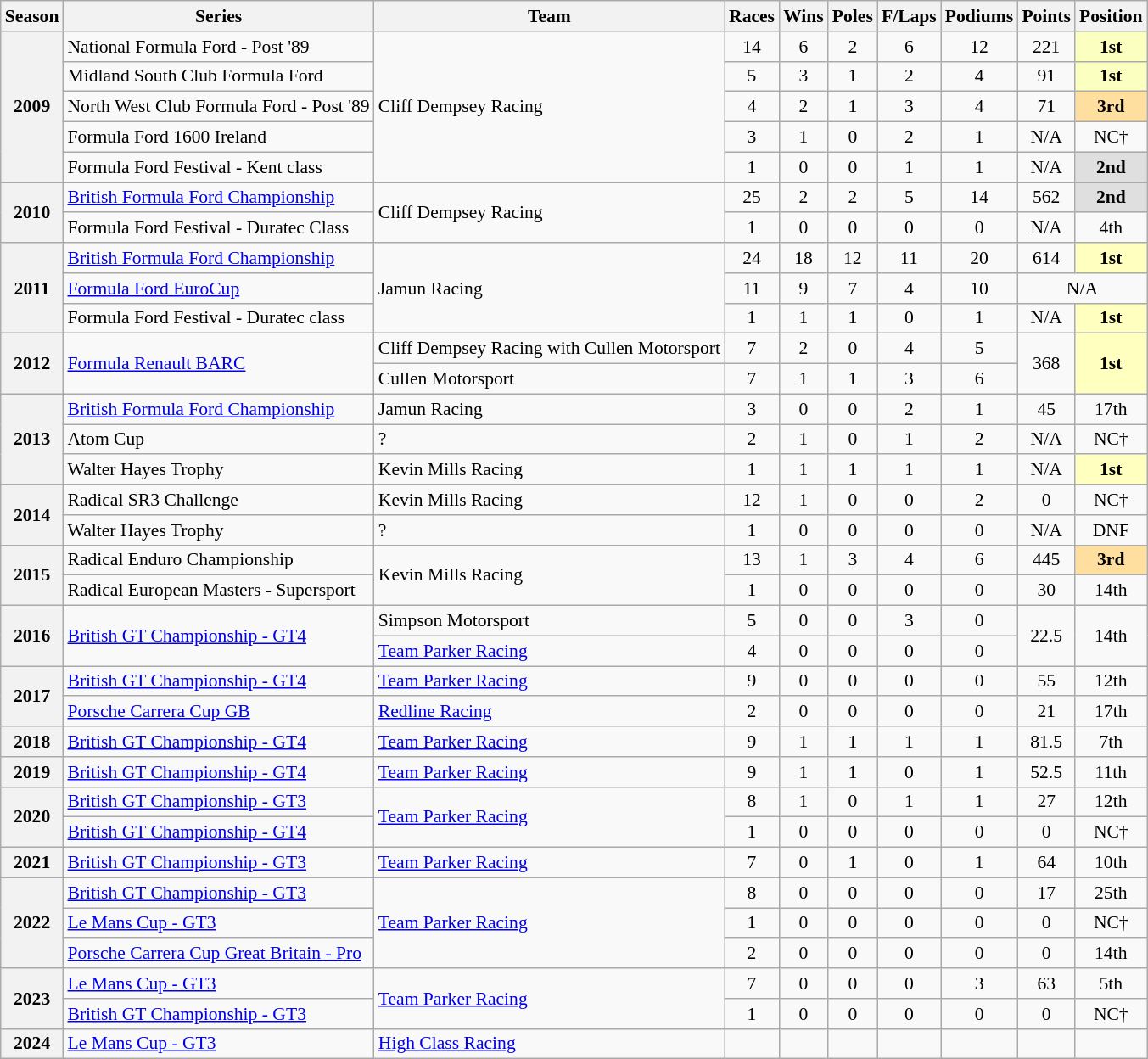<table class="wikitable" style="font-size: 90%; text-align:center">
<tr>
<th>Season</th>
<th>Series</th>
<th>Team</th>
<th>Races</th>
<th>Wins</th>
<th>Poles</th>
<th>F/Laps</th>
<th>Podiums</th>
<th>Points</th>
<th>Position</th>
</tr>
<tr>
<th rowspan=5>2009</th>
<td align=left>National Formula Ford - Post '89</td>
<td align=left rowspan=5>Cliff Dempsey Racing</td>
<td>14</td>
<td>6</td>
<td>2</td>
<td>6</td>
<td>12</td>
<td>221</td>
<td style="background:#FBFFBF;"><strong>1st</strong></td>
</tr>
<tr>
<td align=left>Midland South Club Formula Ford</td>
<td>5</td>
<td>3</td>
<td>1</td>
<td>2</td>
<td>4</td>
<td>91</td>
<td style="background:#FBFFBF;"><strong>1st</strong></td>
</tr>
<tr>
<td align=left>North West Club Formula Ford - Post '89</td>
<td>4</td>
<td>2</td>
<td>1</td>
<td>3</td>
<td>4</td>
<td>71</td>
<td style="background:#FFDF9F;"><strong>3rd</strong></td>
</tr>
<tr>
<td align=left>Formula Ford 1600 Ireland</td>
<td>3</td>
<td>1</td>
<td>0</td>
<td>2</td>
<td>1</td>
<td>N/A</td>
<td>NC†</td>
</tr>
<tr>
<td align=left>Formula Ford Festival - Kent class</td>
<td>1</td>
<td>0</td>
<td>0</td>
<td>1</td>
<td>1</td>
<td>N/A</td>
<td style="background:#DFDFDF;"><strong>2nd</strong></td>
</tr>
<tr>
<th rowspan=2>2010</th>
<td align=left><a href='#'>British Formula Ford Championship</a></td>
<td align=left rowspan=2>Cliff Dempsey Racing</td>
<td>25</td>
<td>2</td>
<td>2</td>
<td>5</td>
<td>14</td>
<td>562</td>
<td style="background:#DFDFDF;"><strong>2nd</strong></td>
</tr>
<tr>
<td align=left>Formula Ford Festival - Duratec Class</td>
<td>1</td>
<td>0</td>
<td>0</td>
<td>0</td>
<td>0</td>
<td>N/A</td>
<td>4th</td>
</tr>
<tr>
<th rowspan=3>2011</th>
<td align=left><a href='#'>British Formula Ford Championship</a></td>
<td align=left rowspan=3>Jamun Racing</td>
<td>24</td>
<td>18</td>
<td>12</td>
<td>11</td>
<td>20</td>
<td>614</td>
<td style="background:#FFFFBF;"><strong>1st</strong></td>
</tr>
<tr>
<td align=left><a href='#'>Formula Ford EuroCup</a></td>
<td>11</td>
<td>9</td>
<td>7</td>
<td>4</td>
<td>10</td>
<td colspan=2>N/A</td>
</tr>
<tr>
<td align=left>Formula Ford Festival - Duratec class</td>
<td>1</td>
<td>1</td>
<td>1</td>
<td>0</td>
<td>1</td>
<td>N/A</td>
<td style="background:#FFFFBF;"><strong>1st</strong></td>
</tr>
<tr>
<th rowspan=2>2012</th>
<td align=left rowspan=2><a href='#'>Formula Renault BARC</a></td>
<td align=left>Cliff Dempsey Racing with Cullen Motorsport</td>
<td>7</td>
<td>2</td>
<td>0</td>
<td>4</td>
<td>5</td>
<td rowspan=2>368</td>
<td rowspan=2 style="background:#FFFFBF;"><strong>1st</strong></td>
</tr>
<tr>
<td align=left>Cullen Motorsport</td>
<td>7</td>
<td>1</td>
<td>1</td>
<td>3</td>
<td>6</td>
</tr>
<tr>
<th rowspan=3>2013</th>
<td align=left><a href='#'>British Formula Ford Championship</a></td>
<td align=left>Jamun Racing</td>
<td>3</td>
<td>0</td>
<td>0</td>
<td>2</td>
<td>1</td>
<td>45</td>
<td>17th</td>
</tr>
<tr>
<td align=left>Atom Cup</td>
<td align=left>?</td>
<td>2</td>
<td>1</td>
<td>0</td>
<td>1</td>
<td>2</td>
<td>N/A</td>
<td>NC†</td>
</tr>
<tr>
<td align=left>Walter Hayes Trophy</td>
<td align=left>Kevin Mills Racing</td>
<td>1</td>
<td>1</td>
<td>1</td>
<td>1</td>
<td>1</td>
<td>N/A</td>
<td style="background:#FFFFBF;"><strong>1st</strong></td>
</tr>
<tr>
<th rowspan=2>2014</th>
<td align=left>Radical SR3 Challenge</td>
<td align=left>Kevin Mills Racing</td>
<td>12</td>
<td>1</td>
<td>0</td>
<td>0</td>
<td>2</td>
<td>0</td>
<td>NC†</td>
</tr>
<tr>
<td align=left>Walter Hayes Trophy</td>
<td align=left>?</td>
<td>1</td>
<td>0</td>
<td>0</td>
<td>0</td>
<td>0</td>
<td>N/A</td>
<td>DNF</td>
</tr>
<tr>
<th rowspan=2>2015</th>
<td align=left>Radical Enduro Championship</td>
<td align=left rowspan=2>Kevin Mills Racing</td>
<td>13</td>
<td>1</td>
<td>3</td>
<td>4</td>
<td>6</td>
<td>445</td>
<td style="background:#FFDF9F;"><strong>3rd</strong></td>
</tr>
<tr>
<td align=left>Radical European Masters - Supersport</td>
<td>1</td>
<td>0</td>
<td>0</td>
<td>0</td>
<td>0</td>
<td>30</td>
<td>14th</td>
</tr>
<tr>
<th rowspan=2>2016</th>
<td align=left rowspan=2><a href='#'>British GT Championship - GT4</a></td>
<td align=left>Simpson Motorsport</td>
<td>5</td>
<td>0</td>
<td>0</td>
<td>3</td>
<td>0</td>
<td rowspan=2>22.5</td>
<td rowspan=2>14th</td>
</tr>
<tr>
<td align=left><a href='#'>Team Parker Racing</a></td>
<td>4</td>
<td>0</td>
<td>0</td>
<td>0</td>
<td>0</td>
</tr>
<tr>
<th rowspan=2>2017</th>
<td align=left><a href='#'>British GT Championship - GT4</a></td>
<td align=left><a href='#'>Team Parker Racing</a></td>
<td>9</td>
<td>0</td>
<td>0</td>
<td>0</td>
<td>0</td>
<td>55</td>
<td>12th</td>
</tr>
<tr>
<td align=left><a href='#'>Porsche Carrera Cup GB</a></td>
<td align=left><a href='#'>Redline Racing</a></td>
<td>2</td>
<td>0</td>
<td>0</td>
<td>0</td>
<td>0</td>
<td>21</td>
<td>17th</td>
</tr>
<tr>
<th>2018</th>
<td align=left><a href='#'>British GT Championship - GT4</a></td>
<td align=left><a href='#'>Team Parker Racing</a></td>
<td>9</td>
<td>1</td>
<td>1</td>
<td>1</td>
<td>1</td>
<td>81.5</td>
<td>7th</td>
</tr>
<tr>
<th>2019</th>
<td align=left><a href='#'>British GT Championship - GT4</a></td>
<td align=left><a href='#'>Team Parker Racing</a></td>
<td>9</td>
<td>1</td>
<td>1</td>
<td>0</td>
<td>1</td>
<td>52.5</td>
<td>11th</td>
</tr>
<tr>
<th rowspan=2>2020</th>
<td align=left><a href='#'>British GT Championship - GT3</a></td>
<td align=left rowspan=2><a href='#'>Team Parker Racing</a></td>
<td>8</td>
<td>1</td>
<td>0</td>
<td>1</td>
<td>1</td>
<td>27</td>
<td>12th</td>
</tr>
<tr>
<td align=left><a href='#'>British GT Championship - GT4</a></td>
<td>1</td>
<td>0</td>
<td>0</td>
<td>0</td>
<td>0</td>
<td>0</td>
<td>NC†</td>
</tr>
<tr>
<th>2021</th>
<td align=left><a href='#'>British GT Championship - GT3</a></td>
<td align=left><a href='#'>Team Parker Racing</a></td>
<td>7</td>
<td>0</td>
<td>1</td>
<td>0</td>
<td>1</td>
<td>64</td>
<td>10th</td>
</tr>
<tr>
<th rowspan="3">2022</th>
<td align=left><a href='#'>British GT Championship - GT3</a></td>
<td rowspan="3" align="left"><a href='#'>Team Parker Racing</a></td>
<td>8</td>
<td>0</td>
<td>0</td>
<td>0</td>
<td>0</td>
<td>17</td>
<td>25th</td>
</tr>
<tr>
<td align=left><a href='#'>Le Mans Cup - GT3</a></td>
<td>1</td>
<td>0</td>
<td>0</td>
<td>0</td>
<td>0</td>
<td>0</td>
<td>NC†</td>
</tr>
<tr>
<td align=left><a href='#'>Porsche Carrera Cup Great Britain - Pro</a></td>
<td>2</td>
<td>0</td>
<td>0</td>
<td>0</td>
<td>0</td>
<td>0</td>
<td>14th</td>
</tr>
<tr>
<th rowspan=2>2023</th>
<td align=left><a href='#'>Le Mans Cup - GT3</a></td>
<td align=left rowspan=2><a href='#'>Team Parker Racing</a></td>
<td>7</td>
<td>0</td>
<td>0</td>
<td>0</td>
<td>3</td>
<td>63</td>
<td>5th</td>
</tr>
<tr>
<td align=left><a href='#'>British GT Championship - GT3</a></td>
<td>1</td>
<td>0</td>
<td>0</td>
<td>0</td>
<td>0</td>
<td>0</td>
<td>NC†</td>
</tr>
<tr>
<th>2024</th>
<td align=left><a href='#'>Le Mans Cup - GT3</a></td>
<td align=left><a href='#'>High Class Racing</a></td>
<td></td>
<td></td>
<td></td>
<td></td>
<td></td>
<td></td>
<td></td>
</tr>
</table>
